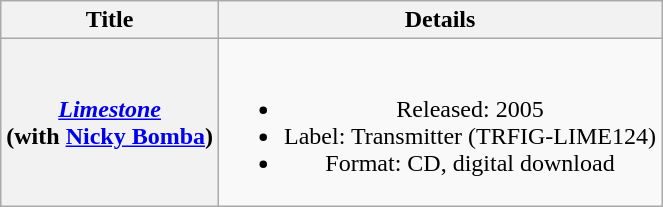<table class="wikitable plainrowheaders" style="text-align:center;" border="1">
<tr>
<th>Title</th>
<th>Details</th>
</tr>
<tr>
<th scope="row"><em><a href='#'>Limestone</a></em> <br> (with <a href='#'>Nicky Bomba</a>)</th>
<td><br><ul><li>Released: 2005</li><li>Label: Transmitter (TRFIG-LIME124)</li><li>Format: CD, digital download</li></ul></td>
</tr>
</table>
